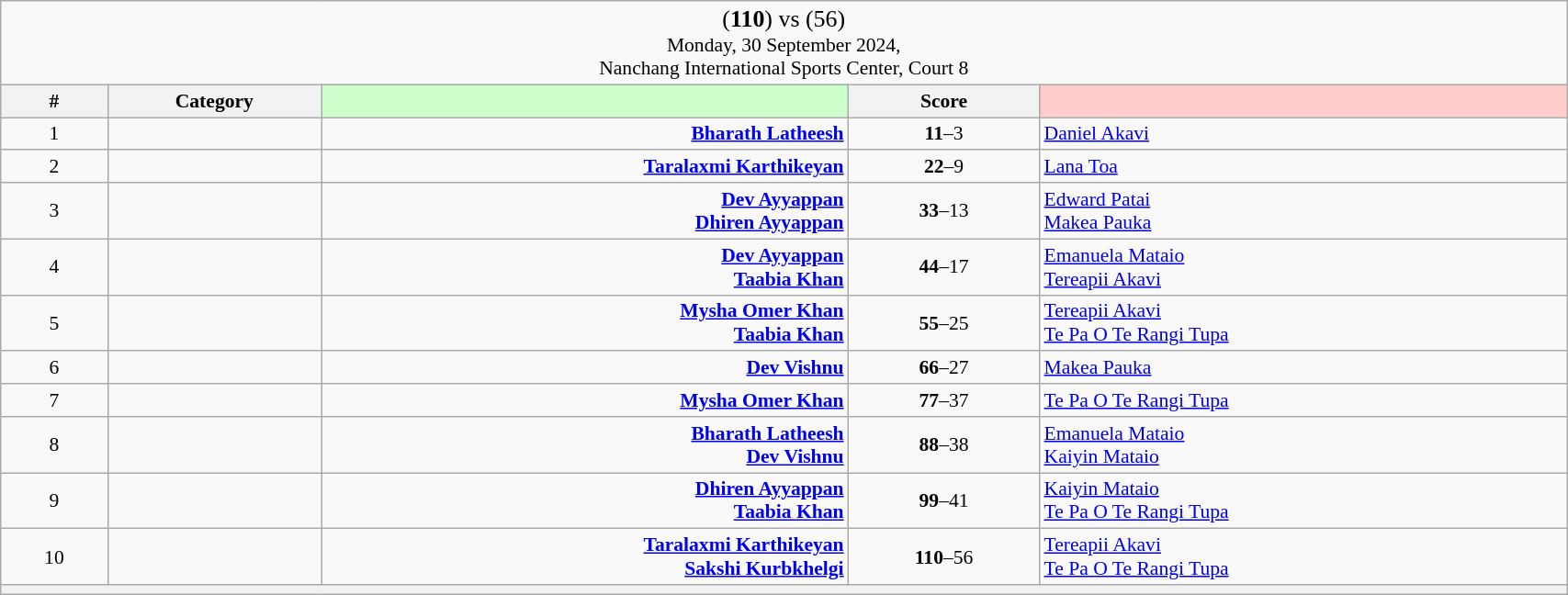<table class="wikitable mw-collapsible mw-collapsed" style="font-size:90%; text-align:center" width="90%">
<tr>
<td colspan="5"><big>(<strong>110</strong>) <strong></strong> vs  (56)</big><br>Monday, 30 September 2024, <br>Nanchang International Sports Center, Court 8</td>
</tr>
<tr>
<th width="25">#</th>
<th width="50">Category</th>
<th style="background-color:#CCFFCC" width="150"></th>
<th width="50">Score<br></th>
<th style="background-color:#FFCCCC" width="150"></th>
</tr>
<tr>
<td>1</td>
<td></td>
<td align="right"><strong><a href='#'>Bharath Latheesh</a> </strong></td>
<td><strong>11</strong>–3<br></td>
<td align="left"> <a href='#'>Daniel Akavi</a></td>
</tr>
<tr>
<td>2</td>
<td></td>
<td align="right"><strong><a href='#'>Taralaxmi Karthikeyan</a> </strong></td>
<td><strong>22</strong>–9<br></td>
<td align="left"> <a href='#'>Lana Toa</a></td>
</tr>
<tr>
<td>3</td>
<td></td>
<td align="right"><strong><a href='#'>Dev Ayyappan</a> <br><a href='#'>Dhiren Ayyappan</a> </strong></td>
<td><strong>33</strong>–13<br></td>
<td align="left"> <a href='#'>Edward Patai</a><br> <a href='#'>Makea Pauka</a></td>
</tr>
<tr>
<td>4</td>
<td></td>
<td align="right"><strong><a href='#'>Dev Ayyappan</a> <br><a href='#'>Taabia Khan</a> </strong></td>
<td><strong>44</strong>–17<br></td>
<td align="left"> <a href='#'>Emanuela Mataio</a><br> <a href='#'>Tereapii Akavi</a></td>
</tr>
<tr>
<td>5</td>
<td></td>
<td align="right"><strong><a href='#'>Mysha Omer Khan</a> <br><a href='#'>Taabia Khan</a> </strong></td>
<td><strong>55</strong>–25<br></td>
<td align="left"> <a href='#'>Tereapii Akavi</a><br> <a href='#'>Te Pa O Te Rangi Tupa</a></td>
</tr>
<tr>
<td>6</td>
<td></td>
<td align="right"><strong><a href='#'>Dev Vishnu</a> </strong></td>
<td><strong>66</strong>–27<br></td>
<td align="left"> <a href='#'>Makea Pauka</a></td>
</tr>
<tr>
<td>7</td>
<td></td>
<td align="right"><strong><a href='#'>Mysha Omer Khan</a> </strong></td>
<td><strong>77</strong>–37<br></td>
<td align="left"> <a href='#'>Te Pa O Te Rangi Tupa</a></td>
</tr>
<tr>
<td>8</td>
<td></td>
<td align="right"><strong><a href='#'>Bharath Latheesh</a> <br><a href='#'>Dev Vishnu</a> </strong></td>
<td><strong>88</strong>–38<br></td>
<td align="left"> <a href='#'>Emanuela Mataio</a><br> <a href='#'>Kaiyin Mataio</a></td>
</tr>
<tr>
<td>9</td>
<td></td>
<td align="right"><strong><a href='#'>Dhiren Ayyappan</a> <br><a href='#'>Taabia Khan</a> </strong></td>
<td><strong>99</strong>–41<br></td>
<td align="left"> <a href='#'>Kaiyin Mataio</a><br> <a href='#'>Te Pa O Te Rangi Tupa</a></td>
</tr>
<tr>
<td>10</td>
<td></td>
<td align="right"><strong><a href='#'>Taralaxmi Karthikeyan</a> <br><a href='#'>Sakshi Kurbkhelgi</a> </strong></td>
<td><strong>110</strong>–56<br></td>
<td align="left"> <a href='#'>Tereapii Akavi</a><br> <a href='#'>Te Pa O Te Rangi Tupa</a></td>
</tr>
<tr>
<th colspan="5"></th>
</tr>
</table>
